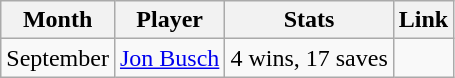<table class=wikitable>
<tr>
<th>Month</th>
<th>Player</th>
<th>Stats</th>
<th>Link</th>
</tr>
<tr>
<td>September</td>
<td> <a href='#'>Jon Busch</a></td>
<td>4 wins, 17 saves</td>
<td></td>
</tr>
</table>
